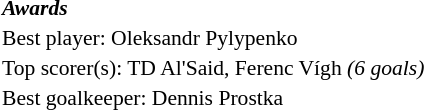<table width=100% cellspacing=1 style="font-size: 90%;">
<tr>
<td><strong><em>Awards</em></strong></td>
</tr>
<tr>
<td>Best player:  Oleksandr Pylypenko</td>
</tr>
<tr>
<td colspan=4>Top scorer(s):  TD Al'Said,  Ferenc Vígh <em>(6 goals)</em></td>
</tr>
<tr>
<td>Best goalkeeper:  Dennis Prostka</td>
</tr>
</table>
